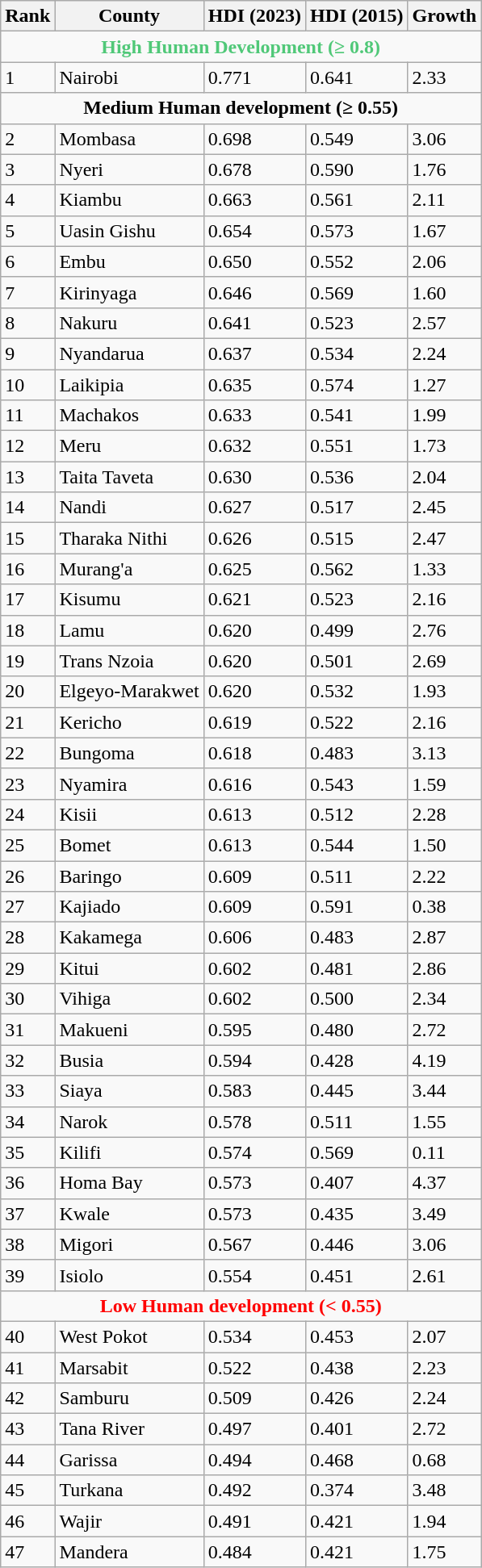<table class="wikitable sortable">
<tr>
<th>Rank</th>
<th>County</th>
<th>HDI (2023)</th>
<th>HDI (2015)</th>
<th>Growth</th>
</tr>
<tr>
<td colspan="5" style="color:#50C878;  text-align:center;"><strong>High Human Development (≥ 0.8)</strong></td>
</tr>
<tr>
<td>1</td>
<td> Nairobi</td>
<td>0.771</td>
<td>0.641</td>
<td> 2.33</td>
</tr>
<tr>
<td colspan="5" style="text-align:center;"><strong>Medium Human development (≥ 0.55)</strong></td>
</tr>
<tr>
<td>2</td>
<td> Mombasa</td>
<td>0.698</td>
<td>0.549</td>
<td> 3.06</td>
</tr>
<tr>
<td>3</td>
<td> Nyeri</td>
<td>0.678</td>
<td>0.590</td>
<td> 1.76</td>
</tr>
<tr>
<td>4</td>
<td> Kiambu</td>
<td>0.663</td>
<td>0.561</td>
<td> 2.11</td>
</tr>
<tr>
<td>5</td>
<td> Uasin Gishu</td>
<td>0.654</td>
<td>0.573</td>
<td> 1.67</td>
</tr>
<tr>
<td>6</td>
<td> Embu</td>
<td>0.650</td>
<td>0.552</td>
<td> 2.06</td>
</tr>
<tr>
<td>7</td>
<td> Kirinyaga</td>
<td>0.646</td>
<td>0.569</td>
<td> 1.60</td>
</tr>
<tr>
<td>8</td>
<td> Nakuru</td>
<td>0.641</td>
<td>0.523</td>
<td> 2.57</td>
</tr>
<tr>
<td>9</td>
<td> Nyandarua</td>
<td>0.637</td>
<td>0.534</td>
<td> 2.24</td>
</tr>
<tr>
<td>10</td>
<td> Laikipia</td>
<td>0.635</td>
<td>0.574</td>
<td> 1.27</td>
</tr>
<tr>
<td>11</td>
<td> Machakos</td>
<td>0.633</td>
<td>0.541</td>
<td> 1.99</td>
</tr>
<tr>
<td>12</td>
<td> Meru</td>
<td>0.632</td>
<td>0.551</td>
<td> 1.73</td>
</tr>
<tr>
<td>13</td>
<td> Taita Taveta</td>
<td>0.630</td>
<td>0.536</td>
<td> 2.04</td>
</tr>
<tr>
<td>14</td>
<td> Nandi</td>
<td>0.627</td>
<td>0.517</td>
<td> 2.45</td>
</tr>
<tr>
<td>15</td>
<td> Tharaka Nithi</td>
<td>0.626</td>
<td>0.515</td>
<td> 2.47</td>
</tr>
<tr>
<td>16</td>
<td> Murang'a</td>
<td>0.625</td>
<td>0.562</td>
<td> 1.33</td>
</tr>
<tr>
<td>17</td>
<td> Kisumu</td>
<td>0.621</td>
<td>0.523</td>
<td> 2.16</td>
</tr>
<tr>
<td>18</td>
<td> Lamu</td>
<td>0.620</td>
<td>0.499</td>
<td> 2.76</td>
</tr>
<tr>
<td>19</td>
<td> Trans Nzoia</td>
<td>0.620</td>
<td>0.501</td>
<td> 2.69</td>
</tr>
<tr>
<td>20</td>
<td> Elgeyo-Marakwet</td>
<td>0.620</td>
<td>0.532</td>
<td> 1.93</td>
</tr>
<tr>
<td>21</td>
<td> Kericho</td>
<td>0.619</td>
<td>0.522</td>
<td> 2.16</td>
</tr>
<tr>
<td>22</td>
<td> Bungoma</td>
<td>0.618</td>
<td>0.483</td>
<td> 3.13</td>
</tr>
<tr>
<td>23</td>
<td> Nyamira</td>
<td>0.616</td>
<td>0.543</td>
<td> 1.59</td>
</tr>
<tr>
<td>24</td>
<td> Kisii</td>
<td>0.613</td>
<td>0.512</td>
<td> 2.28</td>
</tr>
<tr>
<td>25</td>
<td> Bomet</td>
<td>0.613</td>
<td>0.544</td>
<td> 1.50</td>
</tr>
<tr>
<td>26</td>
<td> Baringo</td>
<td>0.609</td>
<td>0.511</td>
<td> 2.22</td>
</tr>
<tr>
<td>27</td>
<td> Kajiado</td>
<td>0.609</td>
<td>0.591</td>
<td> 0.38</td>
</tr>
<tr>
<td>28</td>
<td> Kakamega</td>
<td>0.606</td>
<td>0.483</td>
<td> 2.87</td>
</tr>
<tr>
<td>29</td>
<td> Kitui</td>
<td>0.602</td>
<td>0.481</td>
<td> 2.86</td>
</tr>
<tr>
<td>30</td>
<td> Vihiga</td>
<td>0.602</td>
<td>0.500</td>
<td> 2.34</td>
</tr>
<tr>
<td>31</td>
<td> Makueni</td>
<td>0.595</td>
<td>0.480</td>
<td> 2.72</td>
</tr>
<tr>
<td>32</td>
<td> Busia</td>
<td>0.594</td>
<td>0.428</td>
<td> 4.19</td>
</tr>
<tr>
<td>33</td>
<td> Siaya</td>
<td>0.583</td>
<td>0.445</td>
<td> 3.44</td>
</tr>
<tr>
<td>34</td>
<td> Narok</td>
<td>0.578</td>
<td>0.511</td>
<td> 1.55</td>
</tr>
<tr>
<td>35</td>
<td> Kilifi</td>
<td>0.574</td>
<td>0.569</td>
<td> 0.11</td>
</tr>
<tr>
<td>36</td>
<td> Homa Bay</td>
<td>0.573</td>
<td>0.407</td>
<td> 4.37</td>
</tr>
<tr>
<td>37</td>
<td> Kwale</td>
<td>0.573</td>
<td>0.435</td>
<td> 3.49</td>
</tr>
<tr>
<td>38</td>
<td> Migori</td>
<td>0.567</td>
<td>0.446</td>
<td> 3.06</td>
</tr>
<tr>
<td>39</td>
<td> Isiolo</td>
<td>0.554</td>
<td>0.451</td>
<td> 2.61</td>
</tr>
<tr>
<td colspan="5" style="text-align:center; color:red;"><strong>Low Human development (< 0.55)</strong></td>
</tr>
<tr>
<td>40</td>
<td> West Pokot</td>
<td>0.534</td>
<td>0.453</td>
<td> 2.07</td>
</tr>
<tr>
<td>41</td>
<td> Marsabit</td>
<td>0.522</td>
<td>0.438</td>
<td> 2.23</td>
</tr>
<tr>
<td>42</td>
<td> Samburu</td>
<td>0.509</td>
<td>0.426</td>
<td> 2.24</td>
</tr>
<tr>
<td>43</td>
<td> Tana River</td>
<td>0.497</td>
<td>0.401</td>
<td> 2.72</td>
</tr>
<tr>
<td>44</td>
<td> Garissa</td>
<td>0.494</td>
<td>0.468</td>
<td> 0.68</td>
</tr>
<tr>
<td>45</td>
<td> Turkana</td>
<td>0.492</td>
<td>0.374</td>
<td> 3.48</td>
</tr>
<tr>
<td>46</td>
<td>  Wajir</td>
<td>0.491</td>
<td>0.421</td>
<td>1.94</td>
</tr>
<tr>
<td>47</td>
<td> Mandera</td>
<td>0.484</td>
<td>0.421</td>
<td> 1.75</td>
</tr>
</table>
